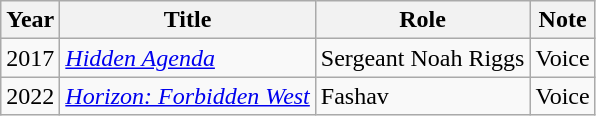<table class="wikitable">
<tr>
<th>Year</th>
<th>Title</th>
<th>Role</th>
<th>Note</th>
</tr>
<tr>
<td>2017</td>
<td><em><a href='#'>Hidden Agenda</a></em></td>
<td>Sergeant Noah Riggs</td>
<td>Voice</td>
</tr>
<tr>
<td>2022</td>
<td><a href='#'><em>Horizon: Forbidden West</em></a></td>
<td>Fashav</td>
<td>Voice</td>
</tr>
</table>
